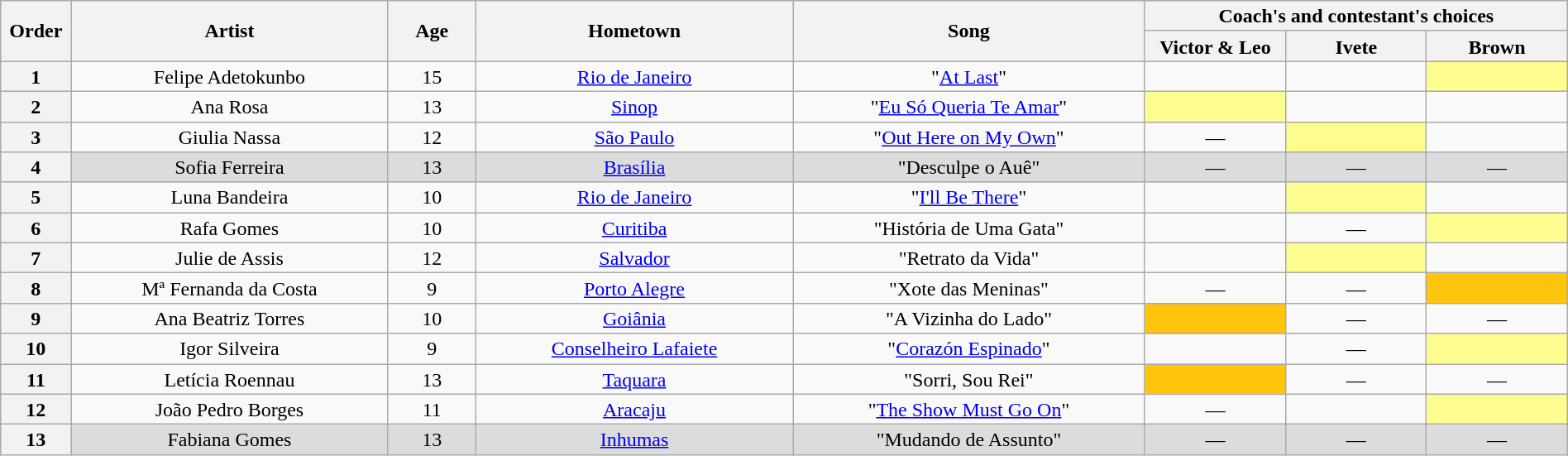<table class="wikitable" style="text-align:center; line-height:17px; width:100%;">
<tr>
<th scope="col" rowspan=2 width="04%">Order</th>
<th scope="col" rowspan=2 width="18%">Artist</th>
<th scope="col" rowspan=2 width="05%">Age</th>
<th scope="col" rowspan=2 width="18%">Hometown</th>
<th scope="col" rowspan=2 width="20%">Song</th>
<th scope="col" colspan=3 width="24%">Coach's and contestant's choices</th>
</tr>
<tr>
<th width="08%">Victor & Leo</th>
<th width="08%">Ivete</th>
<th width="08%">Brown</th>
</tr>
<tr>
<th>1</th>
<td>Felipe Adetokunbo</td>
<td>15</td>
<td><a href='#'>Rio de Janeiro</a></td>
<td>"<a href='#'>At Last</a>"</td>
<td><strong></strong></td>
<td><strong></strong></td>
<td bgcolor=FDFC8F><strong></strong></td>
</tr>
<tr>
<th>2</th>
<td>Ana Rosa</td>
<td>13</td>
<td><a href='#'>Sinop</a></td>
<td>"<a href='#'>Eu Só Queria Te Amar</a>"</td>
<td bgcolor=FDFC8F><strong></strong></td>
<td><strong></strong></td>
<td><strong></strong></td>
</tr>
<tr>
<th>3</th>
<td>Giulia Nassa</td>
<td>12</td>
<td><a href='#'>São Paulo</a></td>
<td>"<a href='#'>Out Here on My Own</a>"</td>
<td>—</td>
<td bgcolor=FDFC8F><strong></strong></td>
<td><strong></strong></td>
</tr>
<tr bgcolor=DCDCDC>
<th>4</th>
<td>Sofia Ferreira</td>
<td>13</td>
<td><a href='#'>Brasília</a></td>
<td>"Desculpe o Auê"</td>
<td>—</td>
<td>—</td>
<td>—</td>
</tr>
<tr>
<th>5</th>
<td>Luna Bandeira</td>
<td>10</td>
<td><a href='#'>Rio de Janeiro</a></td>
<td>"<a href='#'>I'll Be There</a>"</td>
<td><strong></strong></td>
<td bgcolor=FDFC8F><strong></strong></td>
<td><strong></strong></td>
</tr>
<tr>
<th>6</th>
<td>Rafa Gomes</td>
<td>10</td>
<td><a href='#'>Curitiba</a></td>
<td>"História de Uma Gata"</td>
<td><strong></strong></td>
<td>—</td>
<td bgcolor=FDFC8F><strong></strong></td>
</tr>
<tr>
<th>7</th>
<td>Julie de Assis</td>
<td>12</td>
<td><a href='#'>Salvador</a></td>
<td>"Retrato da Vida"</td>
<td><strong></strong></td>
<td bgcolor=FDFC8F><strong></strong></td>
<td><strong></strong></td>
</tr>
<tr>
<th>8</th>
<td>Mª Fernanda da Costa</td>
<td>9</td>
<td><a href='#'>Porto Alegre</a></td>
<td>"Xote das Meninas"</td>
<td>—</td>
<td>—</td>
<td bgcolor=FFC40C><strong></strong></td>
</tr>
<tr>
<th>9</th>
<td>Ana Beatriz Torres</td>
<td>10</td>
<td><a href='#'>Goiânia</a></td>
<td>"A Vizinha do Lado"</td>
<td bgcolor=FFC40C><strong></strong></td>
<td>—</td>
<td>—</td>
</tr>
<tr>
<th>10</th>
<td>Igor Silveira</td>
<td>9</td>
<td><a href='#'>Conselheiro Lafaiete</a></td>
<td>"<a href='#'>Corazón Espinado</a>"</td>
<td><strong></strong></td>
<td>—</td>
<td bgcolor=FDFC8F><strong></strong></td>
</tr>
<tr>
<th>11</th>
<td>Letícia Roennau</td>
<td>13</td>
<td><a href='#'>Taquara</a></td>
<td>"Sorri, Sou Rei"</td>
<td bgcolor=FFC40C><strong></strong></td>
<td>—</td>
<td>—</td>
</tr>
<tr>
<th>12</th>
<td>João Pedro Borges</td>
<td>11</td>
<td><a href='#'>Aracaju</a></td>
<td>"<a href='#'>The Show Must Go On</a>"</td>
<td>—</td>
<td><strong></strong></td>
<td bgcolor=FDFC8F><strong></strong></td>
</tr>
<tr bgcolor=DCDCDC>
<th>13</th>
<td>Fabiana Gomes</td>
<td>13</td>
<td><a href='#'>Inhumas</a></td>
<td>"Mudando de Assunto"</td>
<td>—</td>
<td>—</td>
<td>—</td>
</tr>
</table>
